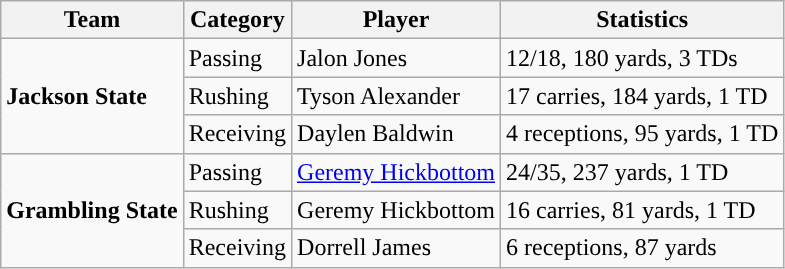<table class="wikitable" style="float: left;">
<tr>
<th>Team</th>
<th>Category</th>
<th>Player</th>
<th>Statistics</th>
</tr>
<tr>
<td rowspan=3><strong>Jackson State</strong></td>
<td>Passing</td>
<td>Jalon Jones</td>
<td>12/18, 180 yards, 3 TDs</td>
</tr>
<tr>
<td>Rushing</td>
<td>Tyson Alexander</td>
<td>17 carries, 184 yards, 1 TD</td>
</tr>
<tr>
<td>Receiving</td>
<td>Daylen Baldwin</td>
<td>4 receptions, 95 yards, 1 TD</td>
</tr>
<tr>
<td rowspan=3><strong>Grambling State</strong></td>
<td>Passing</td>
<td><a href='#'>Geremy Hickbottom</a></td>
<td>24/35, 237 yards, 1 TD</td>
</tr>
<tr>
<td>Rushing</td>
<td>Geremy Hickbottom</td>
<td>16 carries, 81 yards, 1 TD</td>
</tr>
<tr>
<td>Receiving</td>
<td>Dorrell James</td>
<td>6 receptions, 87 yards</td>
</tr>
</table>
